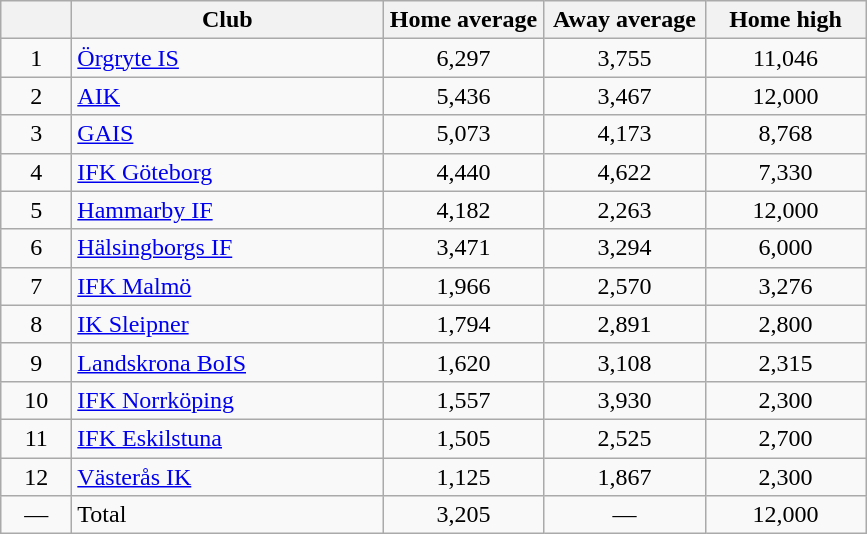<table class="wikitable" style="text-align: center;">
<tr>
<th style="width: 40px;"></th>
<th style="width: 200px;">Club</th>
<th style="width: 100px;">Home average</th>
<th style="width: 100px;">Away average</th>
<th style="width: 100px;">Home high</th>
</tr>
<tr>
<td>1</td>
<td style="text-align: left;"><a href='#'>Örgryte IS</a></td>
<td>6,297</td>
<td>3,755</td>
<td>11,046</td>
</tr>
<tr>
<td>2</td>
<td style="text-align: left;"><a href='#'>AIK</a></td>
<td>5,436</td>
<td>3,467</td>
<td>12,000</td>
</tr>
<tr>
<td>3</td>
<td style="text-align: left;"><a href='#'>GAIS</a></td>
<td>5,073</td>
<td>4,173</td>
<td>8,768</td>
</tr>
<tr>
<td>4</td>
<td style="text-align: left;"><a href='#'>IFK Göteborg</a></td>
<td>4,440</td>
<td>4,622</td>
<td>7,330</td>
</tr>
<tr>
<td>5</td>
<td style="text-align: left;"><a href='#'>Hammarby IF</a></td>
<td>4,182</td>
<td>2,263</td>
<td>12,000</td>
</tr>
<tr>
<td>6</td>
<td style="text-align: left;"><a href='#'>Hälsingborgs IF</a></td>
<td>3,471</td>
<td>3,294</td>
<td>6,000</td>
</tr>
<tr>
<td>7</td>
<td style="text-align: left;"><a href='#'>IFK Malmö</a></td>
<td>1,966</td>
<td>2,570</td>
<td>3,276</td>
</tr>
<tr>
<td>8</td>
<td style="text-align: left;"><a href='#'>IK Sleipner</a></td>
<td>1,794</td>
<td>2,891</td>
<td>2,800</td>
</tr>
<tr>
<td>9</td>
<td style="text-align: left;"><a href='#'>Landskrona BoIS</a></td>
<td>1,620</td>
<td>3,108</td>
<td>2,315</td>
</tr>
<tr>
<td>10</td>
<td style="text-align: left;"><a href='#'>IFK Norrköping</a></td>
<td>1,557</td>
<td>3,930</td>
<td>2,300</td>
</tr>
<tr>
<td>11</td>
<td style="text-align: left;"><a href='#'>IFK Eskilstuna</a></td>
<td>1,505</td>
<td>2,525</td>
<td>2,700</td>
</tr>
<tr>
<td>12</td>
<td style="text-align: left;"><a href='#'>Västerås IK</a></td>
<td>1,125</td>
<td>1,867</td>
<td>2,300</td>
</tr>
<tr>
<td>—</td>
<td style="text-align: left;">Total</td>
<td>3,205</td>
<td>—</td>
<td>12,000</td>
</tr>
</table>
